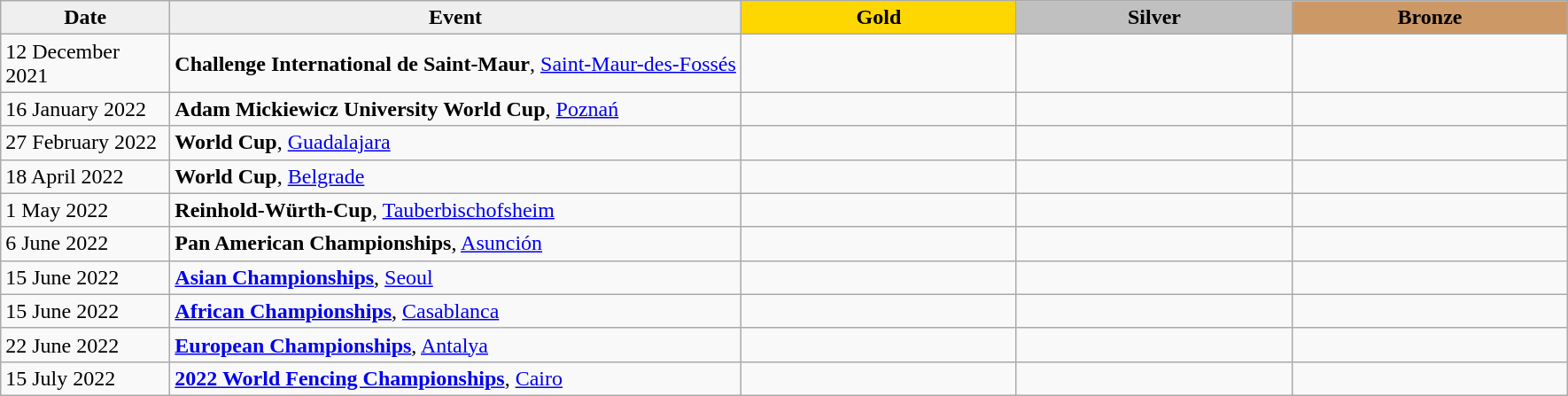<table class="wikitable plainrowheaders" border="1" style="font-size:100%">
<tr align=center>
<th scope=col style="width:120px; background: #efefef;">Date</th>
<th scope=col style="background: #efefef;">Event</th>
<th scope=col colspan=1 style="width:200px; background: gold;">Gold</th>
<th scope=col colspan=1 style="width:200px; background: silver;">Silver</th>
<th scope=col colspan=1 style="width:200px; background: #cc9966;">Bronze</th>
</tr>
<tr>
<td>12 December 2021</td>
<td><strong>Challenge International de Saint-Maur</strong>, <a href='#'>Saint-Maur-des-Fossés</a></td>
<td></td>
<td></td>
<td></td>
</tr>
<tr>
<td>16 January 2022</td>
<td><strong>Adam Mickiewicz University World Cup</strong>, <a href='#'>Poznań</a></td>
<td></td>
<td></td>
<td></td>
</tr>
<tr>
<td>27 February 2022</td>
<td><strong>World Cup</strong>, <a href='#'>Guadalajara</a></td>
<td></td>
<td></td>
<td></td>
</tr>
<tr>
<td>18 April 2022</td>
<td><strong>World Cup</strong>, <a href='#'>Belgrade</a></td>
<td></td>
<td></td>
<td></td>
</tr>
<tr>
<td>1 May 2022</td>
<td><strong>Reinhold-Würth-Cup</strong>, <a href='#'>Tauberbischofsheim</a></td>
<td></td>
<td></td>
<td></td>
</tr>
<tr>
<td>6 June 2022</td>
<td><strong>Pan American Championships</strong>, <a href='#'>Asunción</a></td>
<td></td>
<td></td>
<td></td>
</tr>
<tr>
<td>15 June 2022</td>
<td><strong><a href='#'>Asian Championships</a></strong>, <a href='#'>Seoul</a></td>
<td></td>
<td></td>
<td><br></td>
</tr>
<tr>
<td>15 June 2022</td>
<td><strong><a href='#'>African Championships</a></strong>, <a href='#'>Casablanca</a></td>
<td></td>
<td></td>
<td></td>
</tr>
<tr>
<td>22 June 2022</td>
<td><strong><a href='#'>European Championships</a></strong>, <a href='#'>Antalya</a></td>
<td></td>
<td></td>
<td></td>
</tr>
<tr>
<td>15 July 2022</td>
<td><strong><a href='#'>2022 World Fencing Championships</a></strong>, <a href='#'>Cairo</a></td>
<td></td>
<td></td>
<td></td>
</tr>
</table>
